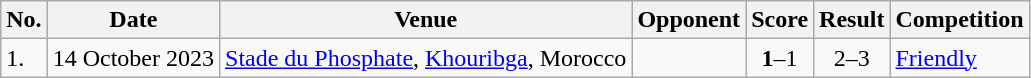<table class="wikitable">
<tr>
<th>No.</th>
<th>Date</th>
<th>Venue</th>
<th>Opponent</th>
<th>Score</th>
<th>Result</th>
<th>Competition</th>
</tr>
<tr>
<td>1.</td>
<td>14 October 2023</td>
<td><a href='#'>Stade du Phosphate</a>, <a href='#'>Khouribga</a>, Morocco</td>
<td></td>
<td align=center><strong>1</strong>–1</td>
<td align=center>2–3</td>
<td><a href='#'>Friendly</a></td>
</tr>
</table>
